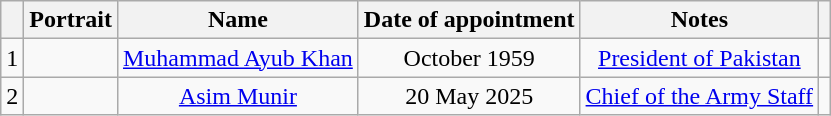<table class="wikitable" style="text-align:center">
<tr>
<th></th>
<th>Portrait</th>
<th>Name<br></th>
<th>Date of appointment</th>
<th>Notes</th>
<th></th>
</tr>
<tr>
<td>1</td>
<td></td>
<td><a href='#'>Muhammad Ayub Khan</a><br></td>
<td>October 1959</td>
<td><a href='#'>President of Pakistan</a><br></td>
<td></td>
</tr>
<tr>
<td>2</td>
<td></td>
<td><a href='#'>Asim Munir</a><br></td>
<td>20 May 2025</td>
<td><a href='#'>Chief of the Army Staff</a><br></td>
<td></td>
</tr>
</table>
